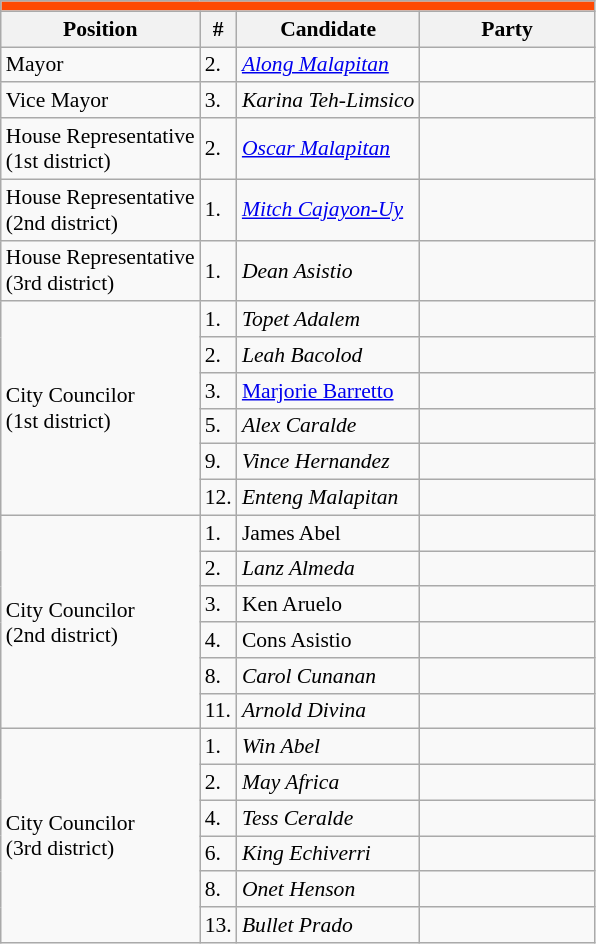<table class="wikitable" style="font-size:90%">
<tr>
<td colspan="5" bgcolor="#fe4903"></td>
</tr>
<tr>
<th>Position</th>
<th>#</th>
<th !width="150px">Candidate</th>
<th colspan="2" width="110px">Party</th>
</tr>
<tr>
<td>Mayor</td>
<td>2.</td>
<td><em><a href='#'>Along Malapitan</a></em></td>
<td></td>
</tr>
<tr>
<td>Vice Mayor</td>
<td>3.</td>
<td><em>Karina Teh-Limsico</em></td>
<td></td>
</tr>
<tr>
<td>House Representative<br>(1st district)</td>
<td>2.</td>
<td><em><a href='#'>Oscar Malapitan</a></em></td>
<td></td>
</tr>
<tr>
<td>House Representative<br>(2nd district)</td>
<td>1.</td>
<td><em><a href='#'>Mitch Cajayon-Uy</a></em></td>
<td></td>
</tr>
<tr>
<td>House Representative<br>(3rd district)</td>
<td>1.</td>
<td><em>Dean Asistio</em></td>
<td></td>
</tr>
<tr>
<td rowspan="6">City Councilor<br>(1st district)</td>
<td>1.</td>
<td><em>Topet Adalem</em></td>
<td></td>
</tr>
<tr>
<td>2.</td>
<td><em>Leah Bacolod</em></td>
<td></td>
</tr>
<tr>
<td>3.</td>
<td><a href='#'>Marjorie Barretto</a></td>
<td></td>
</tr>
<tr>
<td>5.</td>
<td><em>Alex Caralde</em></td>
<td></td>
</tr>
<tr>
<td>9.</td>
<td><em>Vince Hernandez</em></td>
<td></td>
</tr>
<tr>
<td>12.</td>
<td><em>Enteng Malapitan</em></td>
<td></td>
</tr>
<tr>
<td rowspan="6">City Councilor<br>(2nd district)</td>
<td>1.</td>
<td>James Abel</td>
<td></td>
</tr>
<tr>
<td>2.</td>
<td><em>Lanz Almeda</em></td>
<td></td>
</tr>
<tr>
<td>3.</td>
<td>Ken Aruelo</td>
<td></td>
</tr>
<tr>
<td>4.</td>
<td>Cons Asistio</td>
<td></td>
</tr>
<tr>
<td>8.</td>
<td><em>Carol Cunanan</em></td>
<td></td>
</tr>
<tr>
<td>11.</td>
<td><em>Arnold Divina</em></td>
<td></td>
</tr>
<tr>
<td rowspan="6">City Councilor<br>(3rd district)</td>
<td>1.</td>
<td><em>Win Abel</em></td>
<td></td>
</tr>
<tr>
<td>2.</td>
<td><em>May Africa</em></td>
<td></td>
</tr>
<tr>
<td>4.</td>
<td><em>Tess Ceralde</em></td>
<td></td>
</tr>
<tr>
<td>6.</td>
<td><em>King Echiverri</em></td>
<td></td>
</tr>
<tr>
<td>8.</td>
<td><em>Onet Henson</em></td>
<td></td>
</tr>
<tr>
<td>13.</td>
<td><em>Bullet Prado</em></td>
<td></td>
</tr>
</table>
